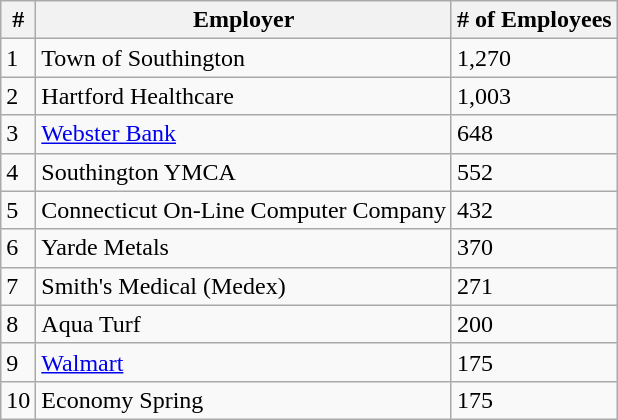<table class="wikitable">
<tr>
<th>#</th>
<th>Employer</th>
<th># of Employees</th>
</tr>
<tr>
<td>1</td>
<td>Town of Southington</td>
<td>1,270</td>
</tr>
<tr>
<td>2</td>
<td>Hartford Healthcare</td>
<td>1,003</td>
</tr>
<tr>
<td>3</td>
<td><a href='#'>Webster Bank</a></td>
<td>648</td>
</tr>
<tr>
<td>4</td>
<td>Southington YMCA</td>
<td>552</td>
</tr>
<tr>
<td>5</td>
<td>Connecticut On-Line Computer Company</td>
<td>432</td>
</tr>
<tr>
<td>6</td>
<td>Yarde Metals</td>
<td>370</td>
</tr>
<tr>
<td>7</td>
<td>Smith's Medical (Medex)</td>
<td>271</td>
</tr>
<tr>
<td>8</td>
<td>Aqua Turf</td>
<td>200</td>
</tr>
<tr>
<td>9</td>
<td><a href='#'>Walmart</a></td>
<td>175</td>
</tr>
<tr>
<td>10</td>
<td>Economy Spring</td>
<td>175</td>
</tr>
</table>
